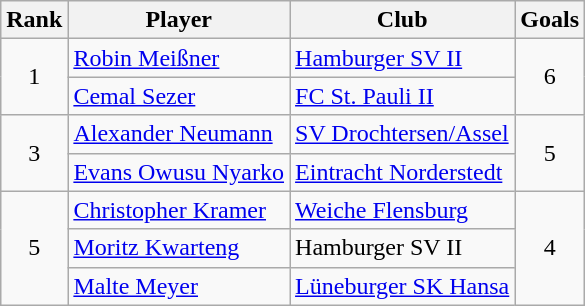<table class="wikitable" style="text-align: center;">
<tr>
<th>Rank</th>
<th>Player</th>
<th>Club</th>
<th>Goals</th>
</tr>
<tr>
<td rowspan="2">1</td>
<td align="left"> <a href='#'>Robin Meißner</a></td>
<td align="left"><a href='#'>Hamburger SV II</a></td>
<td rowspan="2">6</td>
</tr>
<tr>
<td align="left"> <a href='#'>Cemal Sezer</a></td>
<td align="left"><a href='#'>FC St. Pauli II</a></td>
</tr>
<tr>
<td rowspan="2">3</td>
<td align="left"> <a href='#'>Alexander Neumann</a></td>
<td align="left"><a href='#'>SV Drochtersen/Assel</a></td>
<td rowspan="2">5</td>
</tr>
<tr>
<td align="left"> <a href='#'>Evans Owusu Nyarko</a></td>
<td align="left"><a href='#'>Eintracht Norderstedt</a></td>
</tr>
<tr>
<td rowspan="3">5</td>
<td align="left"> <a href='#'>Christopher Kramer</a></td>
<td align="left"><a href='#'>Weiche Flensburg</a></td>
<td rowspan="3">4</td>
</tr>
<tr>
<td align="left"> <a href='#'>Moritz Kwarteng</a></td>
<td align="left">Hamburger SV II</td>
</tr>
<tr>
<td align="left"> <a href='#'>Malte Meyer</a></td>
<td align="left"><a href='#'>Lüneburger SK Hansa</a></td>
</tr>
</table>
